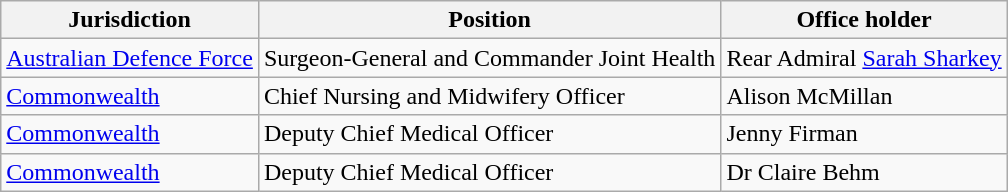<table class="wikitable">
<tr>
<th>Jurisdiction</th>
<th>Position</th>
<th>Office holder</th>
</tr>
<tr>
<td><a href='#'>Australian Defence Force</a></td>
<td>Surgeon-General and Commander Joint Health</td>
<td>Rear Admiral <a href='#'>Sarah Sharkey</a></td>
</tr>
<tr>
<td><a href='#'>Commonwealth</a></td>
<td>Chief Nursing and Midwifery Officer</td>
<td>Alison McMillan</td>
</tr>
<tr>
<td><a href='#'>Commonwealth</a></td>
<td>Deputy Chief Medical Officer</td>
<td>Jenny Firman</td>
</tr>
<tr>
<td><a href='#'>Commonwealth</a></td>
<td>Deputy Chief Medical Officer</td>
<td>Dr Claire Behm</td>
</tr>
</table>
